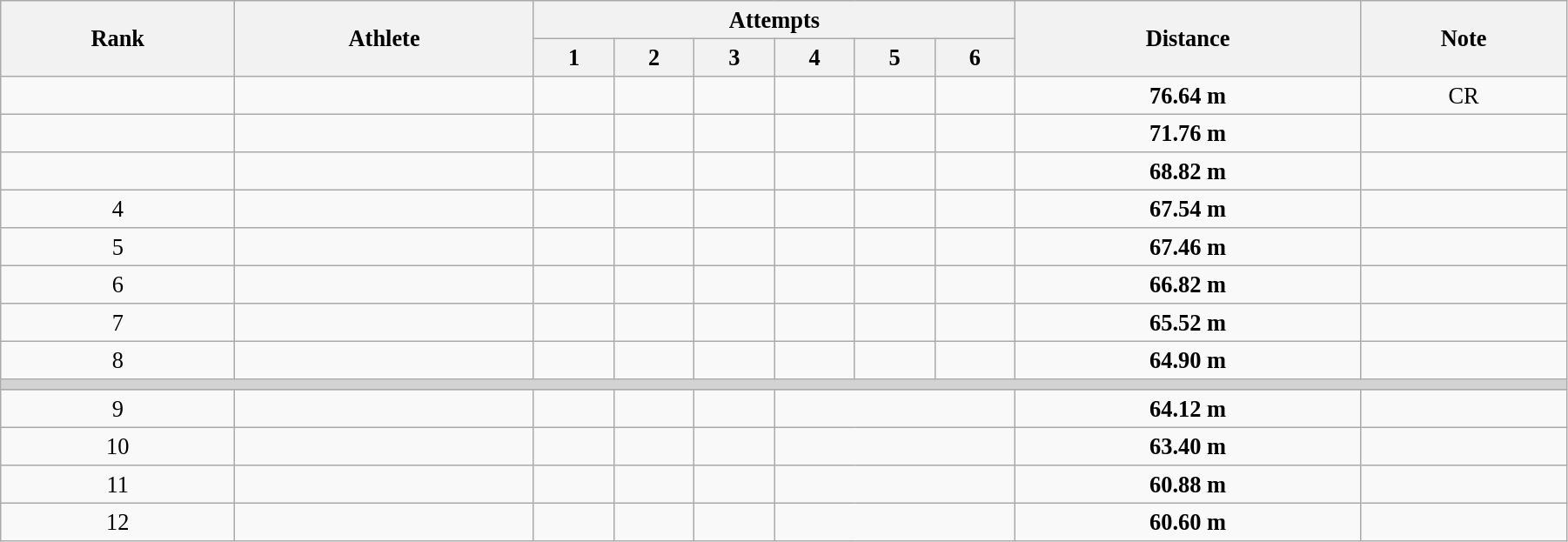<table class="wikitable" style=" text-align:center; font-size:110%;" width="95%">
<tr>
<th rowspan="2">Rank</th>
<th rowspan="2">Athlete</th>
<th colspan="6">Attempts</th>
<th rowspan="2">Distance</th>
<th rowspan="2">Note</th>
</tr>
<tr>
<th>1</th>
<th>2</th>
<th>3</th>
<th>4</th>
<th>5</th>
<th>6</th>
</tr>
<tr>
<td></td>
<td align=left></td>
<td></td>
<td></td>
<td></td>
<td></td>
<td></td>
<td></td>
<td><strong>76.64 m</strong></td>
<td>CR</td>
</tr>
<tr>
<td></td>
<td align=left></td>
<td></td>
<td></td>
<td></td>
<td></td>
<td></td>
<td></td>
<td><strong>71.76 m</strong></td>
<td></td>
</tr>
<tr>
<td></td>
<td align=left></td>
<td></td>
<td></td>
<td></td>
<td></td>
<td></td>
<td></td>
<td><strong>68.82 m</strong></td>
<td></td>
</tr>
<tr>
<td>4</td>
<td align=left></td>
<td></td>
<td></td>
<td></td>
<td></td>
<td></td>
<td></td>
<td><strong>67.54 m</strong></td>
<td></td>
</tr>
<tr>
<td>5</td>
<td align=left></td>
<td></td>
<td></td>
<td></td>
<td></td>
<td></td>
<td></td>
<td><strong>67.46 m</strong></td>
<td></td>
</tr>
<tr>
<td>6</td>
<td align=left></td>
<td></td>
<td></td>
<td></td>
<td></td>
<td></td>
<td></td>
<td><strong>66.82 m</strong></td>
<td></td>
</tr>
<tr>
<td>7</td>
<td align=left></td>
<td></td>
<td></td>
<td></td>
<td></td>
<td></td>
<td></td>
<td><strong>65.52 m</strong></td>
<td></td>
</tr>
<tr>
<td>8</td>
<td align=left></td>
<td></td>
<td></td>
<td></td>
<td></td>
<td></td>
<td></td>
<td><strong>64.90 m</strong></td>
<td></td>
</tr>
<tr>
<td colspan=10 bgcolor=lightgray></td>
</tr>
<tr>
<td>9</td>
<td align=left></td>
<td></td>
<td></td>
<td></td>
<td colspan=3></td>
<td><strong>64.12 m</strong></td>
<td></td>
</tr>
<tr>
<td>10</td>
<td align=left></td>
<td></td>
<td></td>
<td></td>
<td colspan=3></td>
<td><strong>63.40 m</strong></td>
<td></td>
</tr>
<tr>
<td>11</td>
<td align=left></td>
<td></td>
<td></td>
<td></td>
<td colspan=3></td>
<td><strong>60.88 m</strong></td>
<td></td>
</tr>
<tr>
<td>12</td>
<td align=left></td>
<td></td>
<td></td>
<td></td>
<td colspan=3></td>
<td><strong>60.60 m</strong></td>
<td></td>
</tr>
</table>
